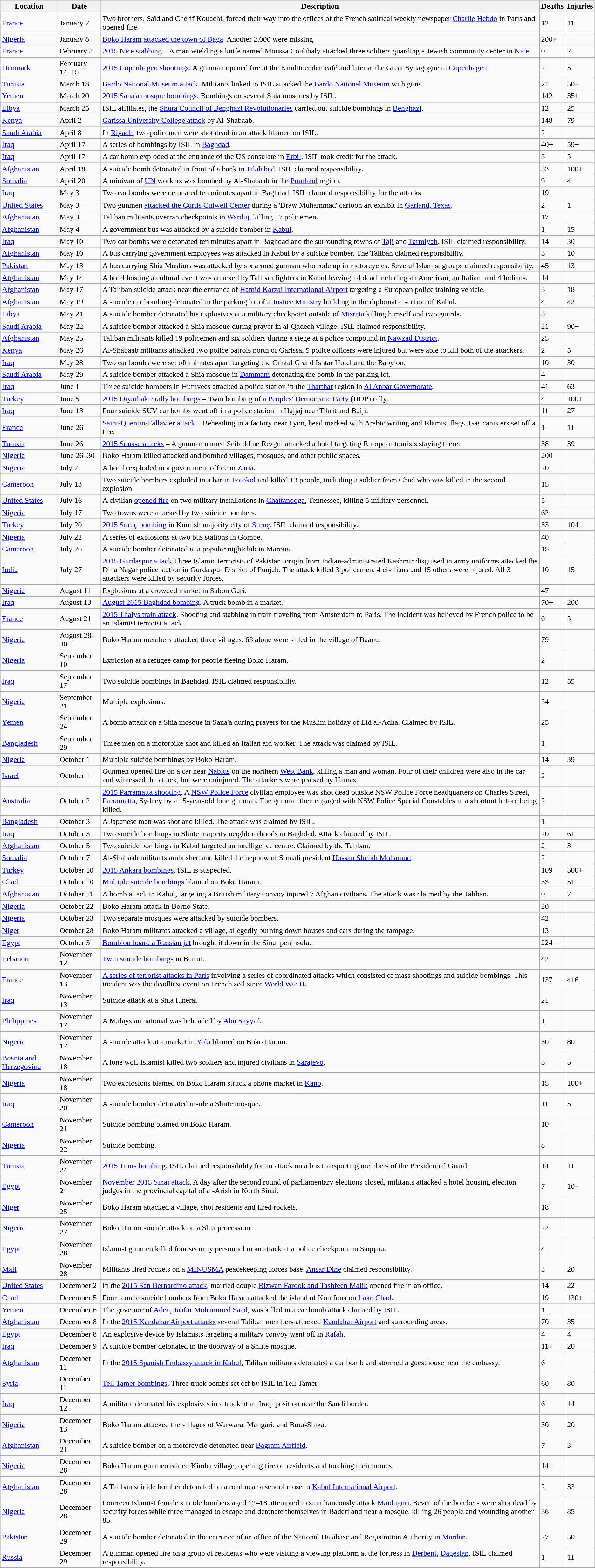<table class="wikitable sortable">
<tr>
<th scope="col">Location</th>
<th scope="col" data-sort-type="date">Date</th>
<th scope="col" class="unsortable">Description</th>
<th scope="col" data-sort-type="number">Deaths</th>
<th scope="col" data-sort-type="number">Injuries</th>
</tr>
<tr>
<td><a href='#'>France</a></td>
<td>January 7</td>
<td>Two brothers, Saïd and Chérif Kouachi, forced their way into the offices of the French satirical weekly newspaper <a href='#'>Charlie Hebdo</a> in Paris and opened fire.</td>
<td>12</td>
<td>11</td>
</tr>
<tr>
<td><a href='#'>Nigeria</a></td>
<td>January 8</td>
<td><a href='#'>Boko Haram</a> <a href='#'>attacked the town of Baga</a>. Another 2,000 were missing.</td>
<td>200+</td>
<td>–</td>
</tr>
<tr>
<td><a href='#'>France</a></td>
<td>February 3</td>
<td><a href='#'>2015 Nice stabbing</a> – A man wielding a knife named Moussa Coulibaly attacked three soldiers guarding a Jewish community center in <a href='#'>Nice</a>.</td>
<td>0</td>
<td>2</td>
</tr>
<tr>
<td><a href='#'>Denmark</a></td>
<td>February 14–15</td>
<td><a href='#'>2015 Copenhagen shootings</a>. A gunman opened fire at the Krudttoenden café and later at the Great Synagogue in <a href='#'>Copenhagen</a>.</td>
<td>2</td>
<td>5</td>
</tr>
<tr>
<td><a href='#'>Tunisia</a></td>
<td>March 18</td>
<td><a href='#'>Bardo National Museum attack</a>. Militants linked to ISIL attacked the <a href='#'>Bardo National Museum</a> with guns.</td>
<td>21</td>
<td>50+</td>
</tr>
<tr>
<td><a href='#'>Yemen</a></td>
<td>March 20</td>
<td><a href='#'>2015 Sana'a mosque bombings</a>. Bombings on several Shia mosques by ISIL.</td>
<td>142</td>
<td>351</td>
</tr>
<tr>
<td><a href='#'>Libya</a></td>
<td>March 25</td>
<td>ISIL affiliates, the <a href='#'>Shura Council of Benghazi Revolutionaries</a> carried out suicide bombings in <a href='#'>Benghazi</a>.</td>
<td>12</td>
<td>25</td>
</tr>
<tr>
<td><a href='#'>Kenya</a></td>
<td>April 2</td>
<td><a href='#'>Garissa University College attack</a> by Al-Shabaab.</td>
<td>148</td>
<td>79</td>
</tr>
<tr>
<td><a href='#'>Saudi Arabia</a></td>
<td>April 8</td>
<td>In <a href='#'>Riyadh</a>, two policemen were shot dead in an attack blamed on ISIL.</td>
<td>2</td>
<td></td>
</tr>
<tr>
<td><a href='#'>Iraq</a></td>
<td>April 17</td>
<td>A series of bombings by ISIL in <a href='#'>Baghdad</a>.</td>
<td>40+</td>
<td>59+</td>
</tr>
<tr>
<td><a href='#'>Iraq</a></td>
<td>April 17</td>
<td>A car bomb exploded at the entrance of the US consulate in <a href='#'>Erbil</a>. ISIL took credit for the attack.</td>
<td>3</td>
<td>5</td>
</tr>
<tr>
<td><a href='#'>Afghanistan</a></td>
<td>April 18</td>
<td>A suicide bomb detonated in front of a bank in <a href='#'>Jalalabad</a>. ISIL claimed responsibility.</td>
<td>33</td>
<td>100+</td>
</tr>
<tr>
<td><a href='#'>Somalia</a></td>
<td>April 20</td>
<td>A minivan of <a href='#'>UN</a> workers was bombed by Al-Shabaab in the <a href='#'>Puntland</a> region.</td>
<td>9</td>
<td>4</td>
</tr>
<tr>
<td><a href='#'>Iraq</a></td>
<td>May 3</td>
<td>Two car bombs were detonated ten minutes apart in Baghdad. ISIL claimed responsibility for the attacks.</td>
<td>19</td>
<td></td>
</tr>
<tr>
<td><a href='#'>United States</a></td>
<td>May 3</td>
<td>Two gunmen <a href='#'>attacked the Curtis Culwell Center</a> during a 'Draw Muhammad' cartoon art exhibit in <a href='#'>Garland, Texas</a>.</td>
<td>2</td>
<td>1</td>
</tr>
<tr>
<td><a href='#'>Afghanistan</a></td>
<td>May 3</td>
<td>Taliban militants overran checkpoints in <a href='#'>Warduj</a>, killing 17 policemen.</td>
<td>17</td>
<td></td>
</tr>
<tr>
<td><a href='#'>Afghanistan</a></td>
<td>May 4</td>
<td>A government bus was attacked by a suicide bomber in <a href='#'>Kabul</a>.</td>
<td>1</td>
<td>15</td>
</tr>
<tr>
<td><a href='#'>Iraq</a></td>
<td>May 10</td>
<td>Two car bombs were detonated ten minutes apart in Baghdad and the surrounding towns of <a href='#'>Taji</a> and <a href='#'>Tarmiyah</a>. ISIL claimed responsibility.</td>
<td>14</td>
<td>30</td>
</tr>
<tr>
<td><a href='#'>Afghanistan</a></td>
<td>May 10</td>
<td>A bus carrying government employees was attacked in Kabul by a suicide bomber. The Taliban claimed responsibility.</td>
<td>3</td>
<td>10</td>
</tr>
<tr>
<td><a href='#'>Pakistan</a></td>
<td>May 13</td>
<td>A bus carrying Shia Muslims was attacked by six armed gunman who rode up in motorcycles. Several Islamist groups claimed responsibility.</td>
<td>45</td>
<td>13</td>
</tr>
<tr>
<td><a href='#'>Afghanistan</a></td>
<td>May 14</td>
<td>A hotel hosting a cultural event was attacked by Taliban fighters in Kabul leaving 14 dead including an American, an Italian, and 4 Indians.</td>
<td>14</td>
<td></td>
</tr>
<tr>
<td><a href='#'>Afghanistan</a></td>
<td>May 17</td>
<td>A Taliban suicide attack near the entrance of <a href='#'>Hamid Karzai International Airport</a> targeting a European police training vehicle.</td>
<td>3</td>
<td>18</td>
</tr>
<tr>
<td><a href='#'>Afghanistan</a></td>
<td>May 19</td>
<td>A suicide car bombing detonated in the parking lot of a <a href='#'>Justice Ministry</a> building in the diplomatic section of Kabul.</td>
<td>4</td>
<td>42</td>
</tr>
<tr>
<td><a href='#'>Libya</a></td>
<td>May 21</td>
<td>A suicide bomber detonated his explosives at a military checkpoint outside of <a href='#'>Misrata</a> killing himself and two guards.</td>
<td>3</td>
<td></td>
</tr>
<tr>
<td><a href='#'>Saudi Arabia</a></td>
<td>May 22</td>
<td>A suicide bomber attacked a Shia mosque during prayer in al-Qadeeh village. ISIL claimed responsibility.</td>
<td>21</td>
<td>90+</td>
</tr>
<tr>
<td><a href='#'>Afghanistan</a></td>
<td>May 25</td>
<td>Taliban militants killed 19 policemen and six soldiers during a siege at a police compound in <a href='#'>Nawzad District</a>.</td>
<td>25</td>
<td></td>
</tr>
<tr>
<td><a href='#'>Kenya</a></td>
<td>May 26</td>
<td>Al-Shabaab militants attacked two police patrols north of Garissa, 5 police officers were injured but were able to kill both of the attackers.</td>
<td>2</td>
<td>5</td>
</tr>
<tr>
<td><a href='#'>Iraq</a></td>
<td>May 28</td>
<td>Two car bombs were set off minutes apart targeting the Cristal Grand Ishtar Hotel and the Babylon.</td>
<td>10</td>
<td>30</td>
</tr>
<tr>
<td><a href='#'>Saudi Arabia</a></td>
<td>May 29</td>
<td>A suicide bomber attacked a Shia mosque in <a href='#'>Dammam</a> detonating the bomb in the parking lot.</td>
<td>4</td>
<td></td>
</tr>
<tr>
<td><a href='#'>Iraq</a></td>
<td>June 1</td>
<td>Three suicide bombers in Humvees attacked a police station in the <a href='#'>Tharthar</a> region in <a href='#'>Al Anbar Governorate</a>.</td>
<td>41</td>
<td>63</td>
</tr>
<tr>
<td><a href='#'>Turkey</a></td>
<td>June 5</td>
<td><a href='#'>2015 Diyarbakır rally bombings</a> – Twin bombing of a <a href='#'>Peoples' Democratic Party</a> (HDP) rally.</td>
<td>4</td>
<td>100+</td>
</tr>
<tr>
<td><a href='#'>Iraq</a></td>
<td>June 13</td>
<td>Four suicide SUV car bombs went off in a police station in Hajjaj near Tikrit and Baiji.</td>
<td>11</td>
<td>27</td>
</tr>
<tr>
<td><a href='#'>France</a></td>
<td>June 26</td>
<td><a href='#'>Saint-Quentin-Fallavier attack</a> – Beheading in a factory near Lyon, head marked with Arabic writing and Islamist flags. Gas canisters set off a fire.</td>
<td>1</td>
<td>11</td>
</tr>
<tr>
<td><a href='#'>Tunisia</a></td>
<td>June 26</td>
<td><a href='#'>2015 Sousse attacks</a> – A gunman named Seifeddine Rezgui attacked a hotel targeting European tourists staying there.</td>
<td>38</td>
<td>39</td>
</tr>
<tr>
<td><a href='#'>Nigeria</a></td>
<td>June 26–30</td>
<td>Boko Haram killed attacked and bombed villages, mosques, and other public spaces.</td>
<td>200</td>
<td></td>
</tr>
<tr>
<td><a href='#'>Nigeria</a></td>
<td>July 7</td>
<td>A bomb exploded in a government office in <a href='#'>Zaria</a>.</td>
<td>20</td>
<td></td>
</tr>
<tr>
<td><a href='#'>Cameroon</a></td>
<td>July 13</td>
<td>Two suicide bombers exploded in a bar in <a href='#'>Fotokol</a> and killed 13 people, including a soldier from Chad who was killed in the second explosion.</td>
<td>15</td>
<td></td>
</tr>
<tr>
<td><a href='#'>United States</a></td>
<td>July 16</td>
<td>A civilian <a href='#'>opened fire</a> on two military installations in <a href='#'>Chattanooga</a>, Tennessee, killing 5 military personnel.</td>
<td>5</td>
<td></td>
</tr>
<tr>
<td><a href='#'>Nigeria</a></td>
<td>July 17</td>
<td>Two towns were attacked by two suicide bombers.</td>
<td>62</td>
<td></td>
</tr>
<tr>
<td><a href='#'>Turkey</a></td>
<td>July 20</td>
<td><a href='#'>2015 Suruç bombing</a> in Kurdish majority city of <a href='#'>Suruç</a>. ISIL claimed responsibility.</td>
<td>33</td>
<td>104</td>
</tr>
<tr>
<td><a href='#'>Nigeria</a></td>
<td>July 22</td>
<td>A series of explosions at two bus stations in Gombe.</td>
<td>40</td>
<td></td>
</tr>
<tr>
<td><a href='#'>Cameroon</a></td>
<td>July 26</td>
<td>A suicide bomber detonated at a popular nightclub in Maroua.</td>
<td>15</td>
<td></td>
</tr>
<tr>
<td><a href='#'>India</a></td>
<td>July 27</td>
<td><a href='#'>2015 Gurdaspur attack</a> Three Islamic terrorists of Pakistani origin from Indian-administrated Kashmir disguised in army uniforms attacked the Dina Nagar police station in Gurdaspur District of Punjab. The attack killed 3 policemen, 4 civilians and 15 others were injured. All 3 attackers were killed by security forces.</td>
<td>10</td>
<td>15</td>
</tr>
<tr>
<td><a href='#'>Nigeria</a></td>
<td>August 11</td>
<td>Explosions at a crowded market in Sabon Gari.</td>
<td>47</td>
<td></td>
</tr>
<tr>
<td><a href='#'>Iraq</a></td>
<td>August 13</td>
<td><a href='#'>August 2015 Baghdad bombing</a>. A truck bomb in a market.</td>
<td>70+</td>
<td>200</td>
</tr>
<tr>
<td><a href='#'>France</a></td>
<td>August 21</td>
<td><a href='#'>2015 Thalys train attack</a>. Shooting and stabbing in train traveling from Amsterdam to Paris. The incident was believed by French police to be an Islamist terrorist attack.</td>
<td>0</td>
<td>5</td>
</tr>
<tr>
<td><a href='#'>Nigeria</a></td>
<td>August 28–30</td>
<td>Boko Haram members attacked three villages. 68 alone were killed in the village of Baanu.</td>
<td>79</td>
<td></td>
</tr>
<tr>
<td><a href='#'>Nigeria</a></td>
<td>September 10</td>
<td>Explosion at a refugee camp for people fleeing Boko Haram.</td>
<td>2</td>
<td></td>
</tr>
<tr>
<td><a href='#'>Iraq</a></td>
<td>September 17</td>
<td>Two suicide bombings in Baghdad. ISIL claimed responsibility.</td>
<td>12</td>
<td>55</td>
</tr>
<tr>
<td><a href='#'>Nigeria</a></td>
<td>September 21</td>
<td>Multiple explosions.</td>
<td>54</td>
<td></td>
</tr>
<tr>
<td><a href='#'>Yemen</a></td>
<td>September 24</td>
<td>A bomb attack on a Shia mosque in Sana'a during prayers for the Muslim holiday of Eid al-Adha. Claimed by ISIL.</td>
<td>25</td>
<td></td>
</tr>
<tr>
<td><a href='#'>Bangladesh</a></td>
<td>September 29</td>
<td>Three men on a motorbike shot and killed an Italian aid worker. The attack was claimed by ISIL.</td>
<td>1</td>
<td></td>
</tr>
<tr>
<td><a href='#'>Nigeria</a></td>
<td>October 1</td>
<td>Multiple suicide bombings by Boko Haram.</td>
<td>14</td>
<td>39</td>
</tr>
<tr>
<td><a href='#'>Israel</a></td>
<td>October 1</td>
<td>Gunmen opened fire on a car near <a href='#'>Nablus</a> on the northern <a href='#'>West Bank</a>, killing a man and woman. Four of their children were also in the car and witnessed the attack, but were uninjured. The attackers were praised by Hamas.</td>
<td>2</td>
<td></td>
</tr>
<tr>
<td><a href='#'>Australia</a></td>
<td>October 2</td>
<td><a href='#'>2015 Parramatta shooting</a>. A <a href='#'>NSW Police Force</a> civilian employee was shot dead outside NSW Police Force headquarters on Charles Street, <a href='#'>Parramatta</a>, Sydney by a 15-year-old lone gunman. The gunman then engaged with NSW Police Special Constables in a shootout before being killed.</td>
<td>2</td>
<td></td>
</tr>
<tr>
<td><a href='#'>Bangladesh</a></td>
<td>October 3</td>
<td>A Japanese man was shot and killed. The attack was claimed by ISIL.</td>
<td>1</td>
<td></td>
</tr>
<tr>
<td><a href='#'>Iraq</a></td>
<td>October 3</td>
<td>Two suicide bombings in Shiite majority neighbourhoods in Baghdad. Attack claimed by ISIL.</td>
<td>20</td>
<td>61</td>
</tr>
<tr>
<td><a href='#'>Afghanistan</a></td>
<td>October 5</td>
<td>Two suicide bombings in Kabul targeted an intelligence centre. Claimed by the Taliban.</td>
<td>2</td>
<td>3</td>
</tr>
<tr>
<td><a href='#'>Somalia</a></td>
<td>October 7</td>
<td>Al-Shabaab militants ambushed and killed the nephew of Somali president <a href='#'>Hassan Sheikh Mohamud</a>.</td>
<td>2</td>
<td></td>
</tr>
<tr>
<td><a href='#'>Turkey</a></td>
<td>October 10</td>
<td><a href='#'>2015 Ankara bombings</a>. ISIL is suspected.</td>
<td>109</td>
<td>500+</td>
</tr>
<tr>
<td><a href='#'>Chad</a></td>
<td>October 10</td>
<td><a href='#'>Multiple suicide bombings</a> blamed on Boko Haram.</td>
<td>33</td>
<td>51</td>
</tr>
<tr>
<td><a href='#'>Afghanistan</a></td>
<td>October 11</td>
<td>A bomb attack in Kabul, targeting a British military convoy injured 7 Afghan civilians. The attack was claimed by the Taliban.</td>
<td>0</td>
<td>7</td>
</tr>
<tr>
<td><a href='#'>Nigeria</a></td>
<td>October 22</td>
<td>Boko Haram attack in Borno State.</td>
<td>20</td>
<td></td>
</tr>
<tr>
<td><a href='#'>Nigeria</a></td>
<td>October 23</td>
<td>Two separate mosques were attacked by suicide bombers.</td>
<td>42</td>
<td></td>
</tr>
<tr>
<td><a href='#'>Niger</a></td>
<td>October 28</td>
<td>Boko Haram militants attacked a village, allegedly burning down houses and cars during the rampage.</td>
<td>13</td>
<td></td>
</tr>
<tr>
<td><a href='#'>Egypt</a></td>
<td>October 31</td>
<td><a href='#'>Bomb on board a Russian jet</a> brought it down in the Sinai peninsula.</td>
<td>224</td>
<td></td>
</tr>
<tr>
<td><a href='#'>Lebanon</a></td>
<td>November 12</td>
<td><a href='#'>Twin suicide bombings</a> in Beirut.</td>
<td>42</td>
<td></td>
</tr>
<tr>
<td><a href='#'>France</a></td>
<td>November 13</td>
<td><a href='#'>A series of terrorist attacks in Paris</a> involving a series of coordinated attacks which consisted of mass shootings and suicide bombings. This incident was the deadliest event on French soil since <a href='#'>World War II</a>.</td>
<td>137</td>
<td>416</td>
</tr>
<tr>
<td><a href='#'>Iraq</a></td>
<td>November 13</td>
<td>Suicide attack at a Shia funeral.</td>
<td>21</td>
<td></td>
</tr>
<tr>
<td><a href='#'>Philippines</a></td>
<td>November 17</td>
<td>A Malaysian national was beheaded by <a href='#'>Abu Sayyaf</a>.</td>
<td>1</td>
<td></td>
</tr>
<tr>
<td><a href='#'>Nigeria</a></td>
<td>November 17</td>
<td>A suicide attack at a market in <a href='#'>Yola</a> blamed on Boko Haram.</td>
<td>30+</td>
<td>80+</td>
</tr>
<tr>
<td><a href='#'>Bosnia and Herzegovina</a></td>
<td>November 18</td>
<td>A lone wolf Islamist killed two soldiers and injured civilians in <a href='#'>Sarajevo</a>.</td>
<td>3</td>
<td>5</td>
</tr>
<tr>
<td><a href='#'>Nigeria</a></td>
<td>November 18</td>
<td>Two explosions blamed on Boko Haram struck a phone market in <a href='#'>Kano</a>.</td>
<td>15</td>
<td>100+</td>
</tr>
<tr>
<td><a href='#'>Iraq</a></td>
<td>November 20</td>
<td>A suicide bomber detonated inside a Shiite mosque.</td>
<td>11</td>
<td>5</td>
</tr>
<tr>
<td><a href='#'>Cameroon</a></td>
<td>November 21</td>
<td>Suicide bombing blamed on Boko Haram.</td>
<td>10</td>
<td></td>
</tr>
<tr>
<td><a href='#'>Nigeria</a></td>
<td>November 22</td>
<td>Suicide bombing.</td>
<td>8</td>
<td></td>
</tr>
<tr>
<td><a href='#'>Tunisia</a></td>
<td>November 24</td>
<td><a href='#'>2015 Tunis bombing</a>. ISIL claimed responsibility for an attack on a bus transporting members of the Presidential Guard.</td>
<td>14</td>
<td>11</td>
</tr>
<tr>
<td><a href='#'>Egypt</a></td>
<td>November 24</td>
<td><a href='#'>November 2015 Sinai attack</a>. A day after the second round of parliamentary elections closed, militants attacked a hotel housing election judges in the provincial capital of al-Arish in North Sinai.</td>
<td>7</td>
<td>10+</td>
</tr>
<tr>
<td><a href='#'>Niger</a></td>
<td>November 25</td>
<td>Boko Haram attacked a village, shot residents and fired rockets.</td>
<td>18</td>
<td></td>
</tr>
<tr>
<td><a href='#'>Nigeria</a></td>
<td>November 27</td>
<td>Boko Haram suicide attack on a Shia procession.</td>
<td>22</td>
<td></td>
</tr>
<tr>
<td><a href='#'>Egypt</a></td>
<td>November 28</td>
<td>Islamist gunmen killed four security personnel in an attack at a police checkpoint in Saqqara.</td>
<td>4</td>
<td></td>
</tr>
<tr>
<td><a href='#'>Mali</a></td>
<td>November 28</td>
<td>Militants fired rockets on a <a href='#'>MINUSMA</a> peacekeeping forces base. <a href='#'>Ansar Dine</a> claimed responsibility.</td>
<td>3</td>
<td>20</td>
</tr>
<tr>
<td><a href='#'>United States</a></td>
<td>December 2</td>
<td>In the <a href='#'>2015 San Bernardino attack</a>, married couple <a href='#'>Rizwan Farook and Tashfeen Malik</a> opened fire in an office.</td>
<td>14</td>
<td>22</td>
</tr>
<tr>
<td><a href='#'>Chad</a></td>
<td>December 5</td>
<td>Four female suicide bombers from Boko Haram attacked the island of Koulfoua on <a href='#'>Lake Chad</a>.</td>
<td>19</td>
<td>130+</td>
</tr>
<tr>
<td><a href='#'>Yemen</a></td>
<td>December 6</td>
<td>The governor of <a href='#'>Aden</a>, <a href='#'>Jaafar Mohammed Saad</a>, was killed in a car bomb attack claimed by ISIL.</td>
<td>1</td>
<td></td>
</tr>
<tr>
<td><a href='#'>Afghanistan</a></td>
<td>December 8</td>
<td>In the <a href='#'>2015 Kandahar Airport attacks</a> several Taliban members attacked <a href='#'>Kandahar Airport</a> and surrounding areas.</td>
<td>70+</td>
<td>35</td>
</tr>
<tr>
<td><a href='#'>Egypt</a></td>
<td>December 8</td>
<td>An explosive device by Islamists targeting a military convoy went off in <a href='#'>Rafah</a>.</td>
<td>4</td>
<td>4</td>
</tr>
<tr>
<td><a href='#'>Iraq</a></td>
<td>December 9</td>
<td>A suicide bomber detonated in the doorway of a Shiite mosque.</td>
<td>11+</td>
<td>20</td>
</tr>
<tr>
<td><a href='#'>Afghanistan</a></td>
<td>December 11</td>
<td>In the <a href='#'>2015 Spanish Embassy attack in Kabul</a>, Taliban militants detonated a car bomb and stormed a guesthouse near the embassy.</td>
<td>6</td>
<td></td>
</tr>
<tr>
<td><a href='#'>Syria</a></td>
<td>December 11</td>
<td><a href='#'>Tell Tamer bombings</a>. Three truck bombs set off by ISIL in Tell Tamer.</td>
<td>60</td>
<td>80</td>
</tr>
<tr>
<td><a href='#'>Iraq</a></td>
<td>December 12</td>
<td>A militant detonated his explosives in a truck at an Iraqi position near the Saudi border.</td>
<td>6</td>
<td>14</td>
</tr>
<tr>
<td><a href='#'>Nigeria</a></td>
<td>December 13</td>
<td>Boko Haram attacked the villages of Warwara, Mangari, and Bura-Shika.</td>
<td>30</td>
<td>20</td>
</tr>
<tr>
<td><a href='#'>Afghanistan</a></td>
<td>December 21</td>
<td>A suicide bomber on a motorcycle detonated near <a href='#'>Bagram Airfield</a>.</td>
<td>7</td>
<td>3</td>
</tr>
<tr>
<td><a href='#'>Nigeria</a></td>
<td>December 26</td>
<td>Boko Haram gunmen raided Kimba village, opening fire on residents and torching their homes.</td>
<td>14+</td>
<td></td>
</tr>
<tr>
<td><a href='#'>Afghanistan</a></td>
<td>December 28</td>
<td>A Taliban suicide bomber detonated on a road near a school close to <a href='#'>Kabul International Airport</a>.</td>
<td>2</td>
<td>33</td>
</tr>
<tr>
<td><a href='#'>Nigeria</a></td>
<td>December 28</td>
<td>Fourteen Islamist female suicide bombers aged 12–18 attempted to simultaneously attack <a href='#'>Maiduguri</a>. Seven of the bombers were shot dead by security forces while three managed to escape and detonate themselves in Baderi and near a mosque, killing 26 people and wounding another 85.</td>
<td>36</td>
<td>85</td>
</tr>
<tr>
<td><a href='#'>Pakistan</a></td>
<td>December 29</td>
<td>A suicide bomber detonated in the entrance of an office of the National Database and Registration Authority in <a href='#'>Mardan</a>.</td>
<td>27</td>
<td>50+</td>
</tr>
<tr>
<td><a href='#'>Russia</a></td>
<td>December 29</td>
<td>A gunman opened fire on a group of residents who were visiting a viewing platform at the fortress in <a href='#'>Derbent</a>, <a href='#'>Dagestan</a>. ISIL claimed responsibility.</td>
<td>1</td>
<td>11</td>
</tr>
<tr>
</tr>
</table>
